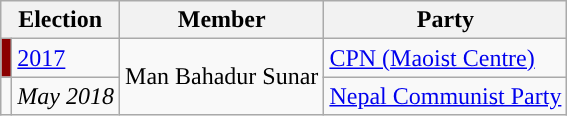<table class="wikitable">
<tr>
<th colspan="2">Election</th>
<th>Member</th>
<th>Party</th>
</tr>
<tr>
<td style="background-color:darkred"></td>
<td><a href='#'>2017</a></td>
<td rowspan="2">Man Bahadur Sunar</td>
<td><a href='#'>CPN (Maoist Centre)</a></td>
</tr>
<tr>
<td style="background-color:"></td>
<td><em>May 2018</em></td>
<td><a href='#'>Nepal Communist Party</a></td>
</tr>
</table>
